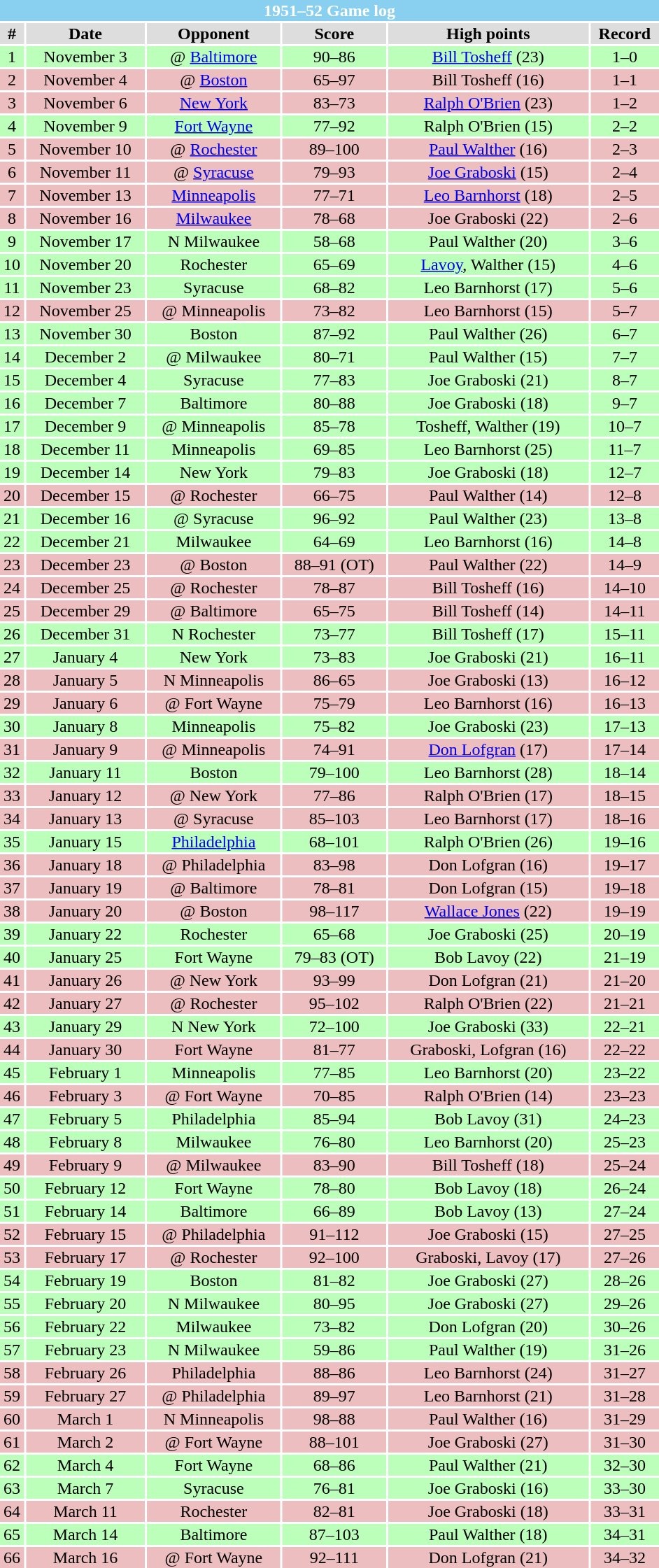<table class="toccolours collapsible" width=50% style="clear:both; margin:1.5em auto; text-align:center">
<tr>
<th colspan=11 style="background:#89CFF0; color:#FFFFFF;">1951–52 Game log</th>
</tr>
<tr align="center" bgcolor="#dddddd">
<td><strong>#</strong></td>
<td><strong>Date</strong></td>
<td><strong>Opponent</strong></td>
<td><strong>Score</strong></td>
<td><strong>High points</strong></td>
<td><strong>Record</strong></td>
</tr>
<tr align="center" bgcolor="bbffbb">
<td>1</td>
<td>November 3</td>
<td>@ <a href='#'>Baltimore</a></td>
<td>90–86</td>
<td><a href='#'>Bill Tosheff</a> (23)</td>
<td>1–0</td>
</tr>
<tr align="center" bgcolor="edbebf">
<td>2</td>
<td>November 4</td>
<td>@ <a href='#'>Boston</a></td>
<td>65–97</td>
<td>Bill Tosheff (16)</td>
<td>1–1</td>
</tr>
<tr align="center" bgcolor="edbebf">
<td>3</td>
<td>November 6</td>
<td><a href='#'>New York</a></td>
<td>83–73</td>
<td><a href='#'>Ralph O'Brien</a> (23)</td>
<td>1–2</td>
</tr>
<tr align="center" bgcolor="bbffbb">
<td>4</td>
<td>November 9</td>
<td><a href='#'>Fort Wayne</a></td>
<td>77–92</td>
<td>Ralph O'Brien (15)</td>
<td>2–2</td>
</tr>
<tr align="center" bgcolor="edbebf">
<td>5</td>
<td>November 10</td>
<td>@ <a href='#'>Rochester</a></td>
<td>89–100</td>
<td><a href='#'>Paul Walther</a> (16)</td>
<td>2–3</td>
</tr>
<tr align="center" bgcolor="edbebf">
<td>6</td>
<td>November 11</td>
<td>@ <a href='#'>Syracuse</a></td>
<td>79–93</td>
<td><a href='#'>Joe Graboski</a> (15)</td>
<td>2–4</td>
</tr>
<tr align="center" bgcolor="edbebf">
<td>7</td>
<td>November 13</td>
<td><a href='#'>Minneapolis</a></td>
<td>77–71</td>
<td><a href='#'>Leo Barnhorst</a> (18)</td>
<td>2–5</td>
</tr>
<tr align="center" bgcolor="edbebf">
<td>8</td>
<td>November 16</td>
<td><a href='#'>Milwaukee</a></td>
<td>78–68</td>
<td>Joe Graboski (22)</td>
<td>2–6</td>
</tr>
<tr align="center" bgcolor="bbffbb">
<td>9</td>
<td>November 17</td>
<td>N Milwaukee</td>
<td>58–68</td>
<td>Paul Walther (20)</td>
<td>3–6</td>
</tr>
<tr align="center" bgcolor="bbffbb">
<td>10</td>
<td>November 20</td>
<td>Rochester</td>
<td>65–69</td>
<td><a href='#'>Lavoy</a>, Walther (15)</td>
<td>4–6</td>
</tr>
<tr align="center" bgcolor="bbffbb">
<td>11</td>
<td>November 23</td>
<td>Syracuse</td>
<td>68–82</td>
<td>Leo Barnhorst (17)</td>
<td>5–6</td>
</tr>
<tr align="center" bgcolor="edbebf">
<td>12</td>
<td>November 25</td>
<td>@ Minneapolis</td>
<td>73–82</td>
<td>Leo Barnhorst (15)</td>
<td>5–7</td>
</tr>
<tr align="center" bgcolor="bbffbb">
<td>13</td>
<td>November 30</td>
<td>Boston</td>
<td>87–92</td>
<td>Paul Walther (26)</td>
<td>6–7</td>
</tr>
<tr align="center" bgcolor="bbffbb">
<td>14</td>
<td>December 2</td>
<td>@ Milwaukee</td>
<td>80–71</td>
<td>Paul Walther (15)</td>
<td>7–7</td>
</tr>
<tr align="center" bgcolor="bbffbb">
<td>15</td>
<td>December 4</td>
<td>Syracuse</td>
<td>77–83</td>
<td>Joe Graboski (21)</td>
<td>8–7</td>
</tr>
<tr align="center" bgcolor="bbffbb">
<td>16</td>
<td>December 7</td>
<td>Baltimore</td>
<td>80–88</td>
<td>Joe Graboski (18)</td>
<td>9–7</td>
</tr>
<tr align="center" bgcolor="bbffbb">
<td>17</td>
<td>December 9</td>
<td>@ Minneapolis</td>
<td>85–78</td>
<td>Tosheff, Walther (19)</td>
<td>10–7</td>
</tr>
<tr align="center" bgcolor="bbffbb">
<td>18</td>
<td>December 11</td>
<td>Minneapolis</td>
<td>69–85</td>
<td>Leo Barnhorst (25)</td>
<td>11–7</td>
</tr>
<tr align="center" bgcolor="bbffbb">
<td>19</td>
<td>December 14</td>
<td>New York</td>
<td>79–83</td>
<td>Joe Graboski (18)</td>
<td>12–7</td>
</tr>
<tr align="center" bgcolor="edbebf">
<td>20</td>
<td>December 15</td>
<td>@ Rochester</td>
<td>66–75</td>
<td>Paul Walther (14)</td>
<td>12–8</td>
</tr>
<tr align="center" bgcolor="bbffbb">
<td>21</td>
<td>December 16</td>
<td>@ Syracuse</td>
<td>96–92</td>
<td>Paul Walther (23)</td>
<td>13–8</td>
</tr>
<tr align="center" bgcolor="bbffbb">
<td>22</td>
<td>December 21</td>
<td>Milwaukee</td>
<td>64–69</td>
<td>Leo Barnhorst (16)</td>
<td>14–8</td>
</tr>
<tr align="center" bgcolor="edbebf">
<td>23</td>
<td>December 23</td>
<td>@ Boston</td>
<td>88–91 (OT)</td>
<td>Paul Walther (22)</td>
<td>14–9</td>
</tr>
<tr align="center" bgcolor="edbebf">
<td>24</td>
<td>December 25</td>
<td>@ Rochester</td>
<td>78–87</td>
<td>Bill Tosheff (16)</td>
<td>14–10</td>
</tr>
<tr align="center" bgcolor="edbebf">
<td>25</td>
<td>December 29</td>
<td>@ Baltimore</td>
<td>65–75</td>
<td>Bill Tosheff (14)</td>
<td>14–11</td>
</tr>
<tr align="center" bgcolor="bbffbb">
<td>26</td>
<td>December 31</td>
<td>N Rochester</td>
<td>73–77</td>
<td>Bill Tosheff (17)</td>
<td>15–11</td>
</tr>
<tr align="center" bgcolor="bbffbb">
<td>27</td>
<td>January 4</td>
<td>New York</td>
<td>73–83</td>
<td>Joe Graboski (21)</td>
<td>16–11</td>
</tr>
<tr align="center" bgcolor="edbebf">
<td>28</td>
<td>January 5</td>
<td>N Minneapolis</td>
<td>86–65</td>
<td>Joe Graboski (13)</td>
<td>16–12</td>
</tr>
<tr align="center" bgcolor="edbebf">
<td>29</td>
<td>January 6</td>
<td>@ Fort Wayne</td>
<td>75–79</td>
<td>Leo Barnhorst (16)</td>
<td>16–13</td>
</tr>
<tr align="center" bgcolor="bbffbb">
<td>30</td>
<td>January 8</td>
<td>Minneapolis</td>
<td>75–82</td>
<td>Joe Graboski (23)</td>
<td>17–13</td>
</tr>
<tr align="center" bgcolor="edbebf">
<td>31</td>
<td>January 9</td>
<td>@ Minneapolis</td>
<td>74–91</td>
<td><a href='#'>Don Lofgran</a> (17)</td>
<td>17–14</td>
</tr>
<tr align="center" bgcolor="bbffbb">
<td>32</td>
<td>January 11</td>
<td>Boston</td>
<td>79–100</td>
<td>Leo Barnhorst (28)</td>
<td>18–14</td>
</tr>
<tr align="center" bgcolor="edbebf">
<td>33</td>
<td>January 12</td>
<td>@ New York</td>
<td>77–86</td>
<td>Ralph O'Brien (17)</td>
<td>18–15</td>
</tr>
<tr align="center" bgcolor="edbebf">
<td>34</td>
<td>January 13</td>
<td>@ Syracuse</td>
<td>85–103</td>
<td>Leo Barnhorst (17)</td>
<td>18–16</td>
</tr>
<tr align="center" bgcolor="bbffbb">
<td>35</td>
<td>January 15</td>
<td><a href='#'>Philadelphia</a></td>
<td>68–101</td>
<td>Ralph O'Brien (26)</td>
<td>19–16</td>
</tr>
<tr align="center" bgcolor="edbebf">
<td>36</td>
<td>January 18</td>
<td>@ Philadelphia</td>
<td>83–98</td>
<td>Don Lofgran (16)</td>
<td>19–17</td>
</tr>
<tr align="center" bgcolor="edbebf">
<td>37</td>
<td>January 19</td>
<td>@ Baltimore</td>
<td>78–81</td>
<td>Don Lofgran (15)</td>
<td>19–18</td>
</tr>
<tr align="center" bgcolor="edbebf">
<td>38</td>
<td>January 20</td>
<td>@ Boston</td>
<td>98–117</td>
<td><a href='#'>Wallace Jones</a> (22)</td>
<td>19–19</td>
</tr>
<tr align="center" bgcolor="bbffbb">
<td>39</td>
<td>January 22</td>
<td>Rochester</td>
<td>65–68</td>
<td>Joe Graboski (25)</td>
<td>20–19</td>
</tr>
<tr align="center" bgcolor="bbffbb">
<td>40</td>
<td>January 25</td>
<td>Fort Wayne</td>
<td>79–83 (OT)</td>
<td>Bob Lavoy (22)</td>
<td>21–19</td>
</tr>
<tr align="center" bgcolor="edbebf">
<td>41</td>
<td>January 26</td>
<td>@ New York</td>
<td>93–99</td>
<td>Don Lofgran (21)</td>
<td>21–20</td>
</tr>
<tr align="center" bgcolor="edbebf">
<td>42</td>
<td>January 27</td>
<td>@ Rochester</td>
<td>95–102</td>
<td>Ralph O'Brien (22)</td>
<td>21–21</td>
</tr>
<tr align="center" bgcolor="bbffbb">
<td>43</td>
<td>January 29</td>
<td>N New York</td>
<td>72–100</td>
<td>Joe Graboski (33)</td>
<td>22–21</td>
</tr>
<tr align="center" bgcolor="edbebf">
<td>44</td>
<td>January 30</td>
<td>Fort Wayne</td>
<td>81–77</td>
<td>Graboski, Lofgran (16)</td>
<td>22–22</td>
</tr>
<tr align="center" bgcolor="bbffbb">
<td>45</td>
<td>February 1</td>
<td>Minneapolis</td>
<td>77–85</td>
<td>Leo Barnhorst (20)</td>
<td>23–22</td>
</tr>
<tr align="center" bgcolor="edbebf">
<td>46</td>
<td>February 3</td>
<td>@ Fort Wayne</td>
<td>70–85</td>
<td>Ralph O'Brien (14)</td>
<td>23–23</td>
</tr>
<tr align="center" bgcolor="bbffbb">
<td>47</td>
<td>February 5</td>
<td>Philadelphia</td>
<td>85–94</td>
<td>Bob Lavoy (31)</td>
<td>24–23</td>
</tr>
<tr align="center" bgcolor="bbffbb">
<td>48</td>
<td>February 8</td>
<td>Milwaukee</td>
<td>76–80</td>
<td>Leo Barnhorst (20)</td>
<td>25–23</td>
</tr>
<tr align="center" bgcolor="edbebf">
<td>49</td>
<td>February 9</td>
<td>@ Milwaukee</td>
<td>83–90</td>
<td>Bill Tosheff (18)</td>
<td>25–24</td>
</tr>
<tr align="center" bgcolor="bbffbb">
<td>50</td>
<td>February 12</td>
<td>Fort Wayne</td>
<td>78–80</td>
<td>Bob Lavoy (18)</td>
<td>26–24</td>
</tr>
<tr align="center" bgcolor="bbffbb">
<td>51</td>
<td>February 14</td>
<td>Baltimore</td>
<td>66–89</td>
<td>Bob Lavoy (13)</td>
<td>27–24</td>
</tr>
<tr align="center" bgcolor="edbebf">
<td>52</td>
<td>February 15</td>
<td>@ Philadelphia</td>
<td>91–112</td>
<td>Joe Graboski (15)</td>
<td>27–25</td>
</tr>
<tr align="center" bgcolor="edbebf">
<td>53</td>
<td>February 17</td>
<td>@ Rochester</td>
<td>92–100</td>
<td>Graboski, Lavoy (17)</td>
<td>27–26</td>
</tr>
<tr align="center" bgcolor="bbffbb">
<td>54</td>
<td>February 19</td>
<td>Boston</td>
<td>81–82</td>
<td>Joe Graboski (27)</td>
<td>28–26</td>
</tr>
<tr align="center" bgcolor="bbffbb">
<td>55</td>
<td>February 20</td>
<td>N Milwaukee</td>
<td>80–95</td>
<td>Joe Graboski (27)</td>
<td>29–26</td>
</tr>
<tr align="center" bgcolor="bbffbb">
<td>56</td>
<td>February 22</td>
<td>Milwaukee</td>
<td>73–82</td>
<td>Don Lofgran (20)</td>
<td>30–26</td>
</tr>
<tr align="center" bgcolor="bbffbb">
<td>57</td>
<td>February 23</td>
<td>N Milwaukee</td>
<td>59–86</td>
<td>Paul Walther (19)</td>
<td>31–26</td>
</tr>
<tr align="center" bgcolor="edbebf">
<td>58</td>
<td>February 26</td>
<td>Philadelphia</td>
<td>88–86</td>
<td>Leo Barnhorst (24)</td>
<td>31–27</td>
</tr>
<tr align="center" bgcolor="edbebf">
<td>59</td>
<td>February 27</td>
<td>@ Philadelphia</td>
<td>89–97</td>
<td>Leo Barnhorst (21)</td>
<td>31–28</td>
</tr>
<tr align="center" bgcolor="edbebf">
<td>60</td>
<td>March 1</td>
<td>N Minneapolis</td>
<td>98–88</td>
<td>Paul Walther (16)</td>
<td>31–29</td>
</tr>
<tr align="center" bgcolor="edbebf">
<td>61</td>
<td>March 2</td>
<td>@ Fort Wayne</td>
<td>88–101</td>
<td>Joe Graboski (27)</td>
<td>31–30</td>
</tr>
<tr align="center" bgcolor="bbffbb">
<td>62</td>
<td>March 4</td>
<td>Fort Wayne</td>
<td>68–86</td>
<td>Paul Walther (21)</td>
<td>32–30</td>
</tr>
<tr align="center" bgcolor="bbffbb">
<td>63</td>
<td>March 7</td>
<td>Syracuse</td>
<td>76–81</td>
<td>Joe Graboski (16)</td>
<td>33–30</td>
</tr>
<tr align="center" bgcolor="edbebf">
<td>64</td>
<td>March 11</td>
<td>Rochester</td>
<td>82–81</td>
<td>Joe Graboski (18)</td>
<td>33–31</td>
</tr>
<tr align="center" bgcolor="bbffbb">
<td>65</td>
<td>March 14</td>
<td>Baltimore</td>
<td>87–103</td>
<td>Paul Walther (18)</td>
<td>34–31</td>
</tr>
<tr align="center" bgcolor="edbebf">
<td>66</td>
<td>March 16</td>
<td>@ Fort Wayne</td>
<td>92–111</td>
<td>Don Lofgran (21)</td>
<td>34–32</td>
</tr>
</table>
